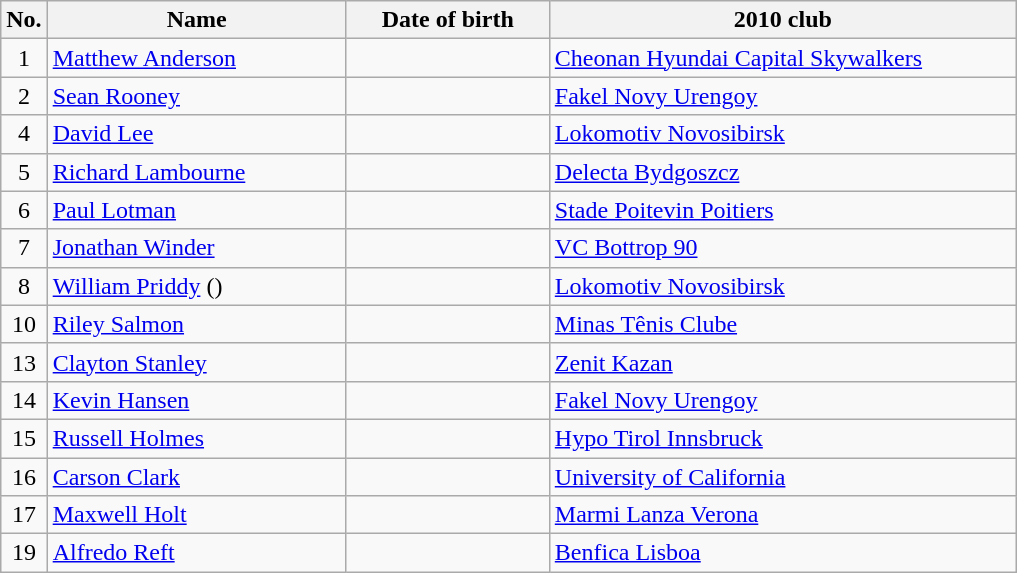<table class="wikitable sortable" style="font-size:100%; text-align:center;">
<tr>
<th>No.</th>
<th style="width:12em">Name</th>
<th style="width:8em">Date of birth</th>
<th style="width:19em">2010 club</th>
</tr>
<tr>
<td>1</td>
<td align=left><a href='#'>Matthew Anderson</a></td>
<td align=right></td>
<td align=left> <a href='#'>Cheonan Hyundai Capital Skywalkers</a></td>
</tr>
<tr>
<td>2</td>
<td align=left><a href='#'>Sean Rooney</a></td>
<td align=right></td>
<td align=left> <a href='#'>Fakel Novy Urengoy</a></td>
</tr>
<tr>
<td>4</td>
<td align=left><a href='#'>David Lee</a></td>
<td align=right></td>
<td align=left> <a href='#'>Lokomotiv Novosibirsk</a></td>
</tr>
<tr>
<td>5</td>
<td align=left><a href='#'>Richard Lambourne</a></td>
<td align=right></td>
<td align=left> <a href='#'>Delecta Bydgoszcz</a></td>
</tr>
<tr>
<td>6</td>
<td align=left><a href='#'>Paul Lotman</a></td>
<td align=right></td>
<td align=left> <a href='#'>Stade Poitevin Poitiers</a></td>
</tr>
<tr>
<td>7</td>
<td align=left><a href='#'>Jonathan Winder</a></td>
<td align=right></td>
<td align=left> <a href='#'>VC Bottrop 90</a></td>
</tr>
<tr>
<td>8</td>
<td align=left><a href='#'>William Priddy</a> ()</td>
<td align=right></td>
<td align=left> <a href='#'>Lokomotiv Novosibirsk</a></td>
</tr>
<tr>
<td>10</td>
<td align=left><a href='#'>Riley Salmon</a></td>
<td align=right></td>
<td align=left> <a href='#'>Minas Tênis Clube</a></td>
</tr>
<tr>
<td>13</td>
<td align=left><a href='#'>Clayton Stanley</a></td>
<td align=right></td>
<td align=left> <a href='#'>Zenit Kazan</a></td>
</tr>
<tr>
<td>14</td>
<td align=left><a href='#'>Kevin Hansen</a></td>
<td align=right></td>
<td align=left> <a href='#'>Fakel Novy Urengoy</a></td>
</tr>
<tr>
<td>15</td>
<td align=left><a href='#'>Russell Holmes</a></td>
<td align=right></td>
<td align=left> <a href='#'>Hypo Tirol Innsbruck</a></td>
</tr>
<tr>
<td>16</td>
<td align=left><a href='#'>Carson Clark</a></td>
<td align=right></td>
<td align=left> <a href='#'>University of California</a></td>
</tr>
<tr>
<td>17</td>
<td align=left><a href='#'>Maxwell Holt</a></td>
<td align=right></td>
<td align=left> <a href='#'>Marmi Lanza Verona</a></td>
</tr>
<tr>
<td>19</td>
<td align=left><a href='#'>Alfredo Reft</a></td>
<td align=right></td>
<td align=left> <a href='#'>Benfica Lisboa</a></td>
</tr>
</table>
